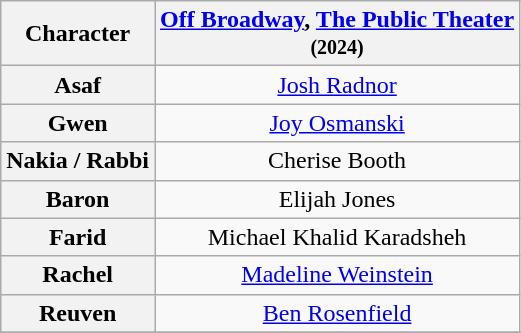<table class="wikitable" style="width:1000;">
<tr>
<th>Character</th>
<th><a href='#'>Off Broadway</a>, <a href='#'>The Public Theater</a><br><small>(2024)</small></th>
</tr>
<tr>
<th>Asaf</th>
<td colspan='1' align=center><a href='#'>Josh Radnor</a></td>
</tr>
<tr>
<th>Gwen</th>
<td colspan='1' align=center><a href='#'>Joy Osmanski</a></td>
</tr>
<tr>
<th>Nakia / Rabbi</th>
<td colspan='1' align=center>Cherise Booth</td>
</tr>
<tr>
<th>Baron</th>
<td colspan='1' align=center>Elijah Jones</td>
</tr>
<tr>
<th>Farid</th>
<td colspan='1' align=center>Michael Khalid Karadsheh</td>
</tr>
<tr>
<th>Rachel</th>
<td colspan='1' align=center><a href='#'>Madeline Weinstein</a></td>
</tr>
<tr>
<th>Reuven</th>
<td colspan='1' align=center><a href='#'>Ben Rosenfield</a></td>
</tr>
<tr>
</tr>
</table>
